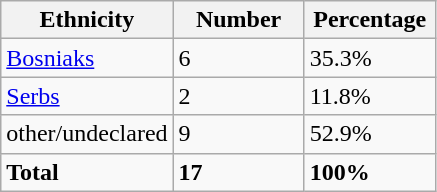<table class="wikitable">
<tr>
<th width="100px">Ethnicity</th>
<th width="80px">Number</th>
<th width="80px">Percentage</th>
</tr>
<tr>
<td><a href='#'>Bosniaks</a></td>
<td>6</td>
<td>35.3%</td>
</tr>
<tr>
<td><a href='#'>Serbs</a></td>
<td>2</td>
<td>11.8%</td>
</tr>
<tr>
<td>other/undeclared</td>
<td>9</td>
<td>52.9%</td>
</tr>
<tr>
<td><strong>Total</strong></td>
<td><strong>17</strong></td>
<td><strong>100%</strong></td>
</tr>
</table>
